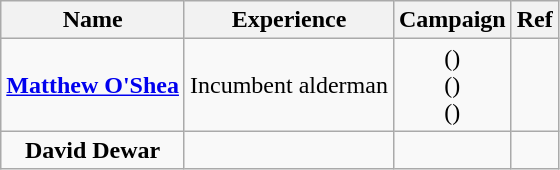<table class="wikitable" style="text-align:center">
<tr>
<th>Name</th>
<th>Experience</th>
<th>Campaign</th>
<th>Ref</th>
</tr>
<tr>
<td><strong><a href='#'>Matthew O'Shea</a></strong></td>
<td>Incumbent alderman</td>
<td>()<br>()<br>()</td>
<td></td>
</tr>
<tr>
<td><strong>David Dewar</strong></td>
<td></td>
<td></td>
<td></td>
</tr>
</table>
